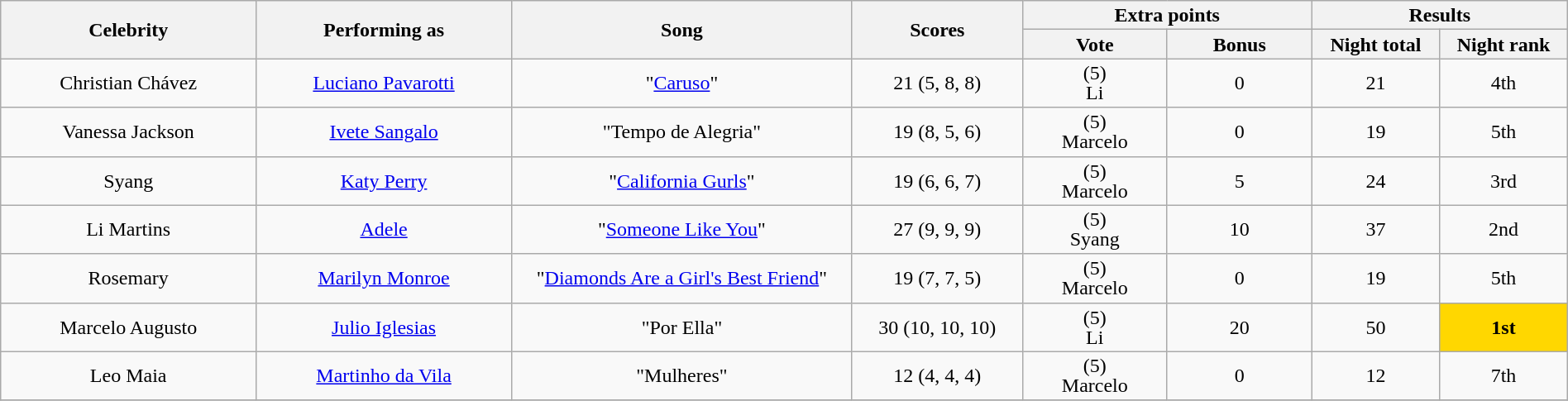<table class="wikitable" style="font-size:100%; line-height:16px; text-align:center" width="100%">
<tr>
<th rowspan="2" style="width:15.0%;">Celebrity</th>
<th rowspan="2" style="width:15.0%;">Performing as</th>
<th rowspan="2" style="width:20.0%;">Song</th>
<th rowspan="2" style="width:10.0%;">Scores</th>
<th colspan="2">Extra points</th>
<th colspan="2">Results</th>
</tr>
<tr>
<th style="width:08.5%;">Vote</th>
<th style="width:08.5%;">Bonus</th>
<th style="width:07.5%;">Night total</th>
<th style="width:07.5%;">Night rank</th>
</tr>
<tr>
<td>Christian Chávez</td>
<td><a href='#'>Luciano Pavarotti</a></td>
<td>"<a href='#'>Caruso</a>"</td>
<td>21 (5, 8, 8)</td>
<td>(5)<br>Li</td>
<td>0</td>
<td>21</td>
<td>4th</td>
</tr>
<tr>
<td>Vanessa Jackson</td>
<td><a href='#'>Ivete Sangalo</a></td>
<td>"Tempo de Alegria"</td>
<td>19 (8, 5, 6)</td>
<td>(5)<br>Marcelo</td>
<td>0</td>
<td>19</td>
<td>5th</td>
</tr>
<tr>
<td>Syang</td>
<td><a href='#'>Katy Perry</a></td>
<td>"<a href='#'>California Gurls</a>"</td>
<td>19 (6, 6, 7)</td>
<td>(5)<br>Marcelo</td>
<td>5</td>
<td>24</td>
<td>3rd</td>
</tr>
<tr>
<td>Li Martins</td>
<td><a href='#'>Adele</a></td>
<td>"<a href='#'>Someone Like You</a>"</td>
<td>27 (9, 9, 9)</td>
<td>(5)<br>Syang</td>
<td>10</td>
<td>37</td>
<td>2nd</td>
</tr>
<tr>
<td>Rosemary</td>
<td><a href='#'>Marilyn Monroe</a></td>
<td>"<a href='#'>Diamonds Are a Girl's Best Friend</a>"</td>
<td>19 (7, 7, 5)</td>
<td>(5)<br>Marcelo</td>
<td>0</td>
<td>19</td>
<td>5th</td>
</tr>
<tr>
<td>Marcelo Augusto</td>
<td><a href='#'>Julio Iglesias</a></td>
<td>"Por Ella"</td>
<td>30 (10, 10, 10)</td>
<td>(5)<br>Li</td>
<td>20</td>
<td>50</td>
<td bgcolor="FFD700"><strong>1st</strong></td>
</tr>
<tr>
<td>Leo Maia</td>
<td><a href='#'>Martinho da Vila</a></td>
<td>"Mulheres"</td>
<td>12 (4, 4, 4)</td>
<td>(5)<br>Marcelo</td>
<td>0</td>
<td>12</td>
<td>7th</td>
</tr>
<tr>
</tr>
</table>
